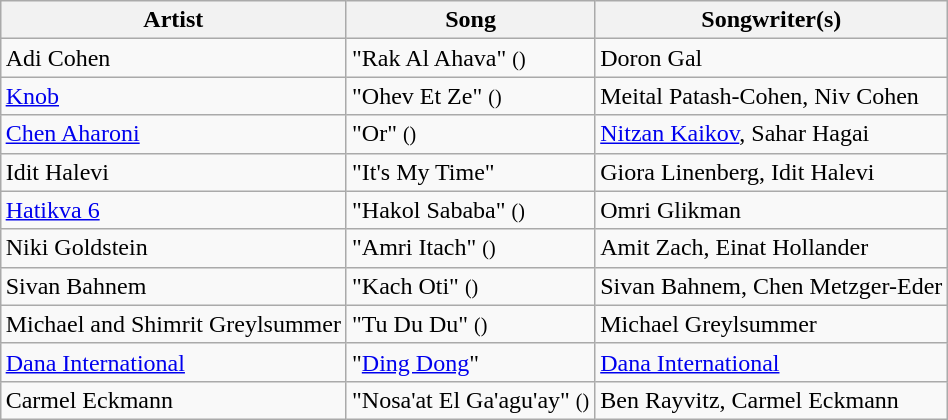<table class="sortable wikitable" style="margin: 1em auto 1em auto;">
<tr>
<th>Artist</th>
<th>Song</th>
<th class="unsortable">Songwriter(s)</th>
</tr>
<tr>
<td>Adi Cohen</td>
<td>"Rak Al Ahava" <small>()</small></td>
<td>Doron Gal</td>
</tr>
<tr>
<td><a href='#'>Knob</a></td>
<td>"Ohev Et Ze" <small>()</small></td>
<td>Meital Patash-Cohen, Niv Cohen</td>
</tr>
<tr>
<td><a href='#'>Chen Aharoni</a></td>
<td>"Or" <small>()</small></td>
<td><a href='#'>Nitzan Kaikov</a>, Sahar Hagai</td>
</tr>
<tr>
<td>Idit Halevi</td>
<td>"It's My Time"</td>
<td>Giora Linenberg, Idit Halevi</td>
</tr>
<tr>
<td><a href='#'>Hatikva 6</a></td>
<td>"Hakol Sababa" <small>()</small></td>
<td>Omri Glikman</td>
</tr>
<tr>
<td>Niki Goldstein</td>
<td>"Amri Itach" <small>()</small></td>
<td>Amit Zach, Einat Hollander</td>
</tr>
<tr>
<td>Sivan Bahnem</td>
<td>"Kach Oti" <small>()</small></td>
<td>Sivan Bahnem, Chen Metzger-Eder</td>
</tr>
<tr>
<td>Michael and Shimrit Greylsummer</td>
<td>"Tu Du Du" <small>()</small></td>
<td>Michael Greylsummer</td>
</tr>
<tr>
<td><a href='#'>Dana International</a></td>
<td>"<a href='#'>Ding Dong</a>"</td>
<td><a href='#'>Dana International</a></td>
</tr>
<tr>
<td>Carmel Eckmann</td>
<td>"Nosa'at El Ga'agu'ay" <small>()</small></td>
<td>Ben Rayvitz, Carmel Eckmann</td>
</tr>
</table>
